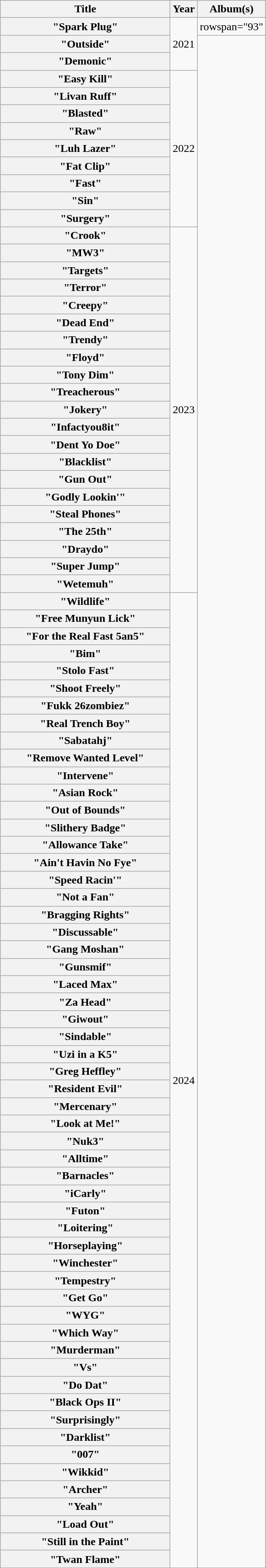<table class="wikitable plainrowheaders" style="text-align:center;">
<tr>
<th scope="col" style="width:15em;">Title</th>
<th scope="col">Year</th>
<th scope="col">Album(s)</th>
</tr>
<tr>
<th scope="row">"Spark Plug"</th>
<td rowspan="3">2021</td>
<td>rowspan="93" </td>
</tr>
<tr>
<th scope="row">"Outside"</th>
</tr>
<tr>
<th scope="row">"Demonic"</th>
</tr>
<tr>
<th scope="row">"Easy Kill"</th>
<td rowspan="9">2022</td>
</tr>
<tr>
<th scope="row">"Livan Ruff"</th>
</tr>
<tr>
<th scope="row">"Blasted"</th>
</tr>
<tr>
<th scope="row">"Raw"</th>
</tr>
<tr>
<th scope="row">"Luh Lazer"</th>
</tr>
<tr>
<th scope="row">"Fat Clip"</th>
</tr>
<tr>
<th scope="row">"Fast"</th>
</tr>
<tr>
<th scope="row">"Sin"</th>
</tr>
<tr>
<th scope="row">"Surgery"</th>
</tr>
<tr>
<th scope="row">"Crook"</th>
<td rowspan="21">2023</td>
</tr>
<tr>
<th scope="row">"MW3"</th>
</tr>
<tr>
<th scope="row">"Targets"</th>
</tr>
<tr>
<th scope="row">"Terror"</th>
</tr>
<tr>
<th scope="row">"Creepy"</th>
</tr>
<tr>
<th scope="row">"Dead End"</th>
</tr>
<tr>
<th scope="row">"Trendy"</th>
</tr>
<tr>
<th scope="row">"Floyd"</th>
</tr>
<tr>
<th scope="row">"Tony Dim"</th>
</tr>
<tr>
<th scope="row">"Treacherous"</th>
</tr>
<tr>
<th scope="row">"Jokery"</th>
</tr>
<tr>
<th scope="row">"Infactyou8it"</th>
</tr>
<tr>
<th scope="row">"Dent Yo Doe"</th>
</tr>
<tr>
<th scope="row">"Blacklist"</th>
</tr>
<tr>
<th scope="row">"Gun Out"</th>
</tr>
<tr>
<th scope="row">"Godly Lookin'"</th>
</tr>
<tr>
<th scope="row">"Steal Phones"</th>
</tr>
<tr>
<th scope="row">"The 25th"</th>
</tr>
<tr>
<th scope="row">"Draydo"</th>
</tr>
<tr>
<th scope="row">"Super Jump"</th>
</tr>
<tr>
<th scope="row">"Wetemuh"</th>
</tr>
<tr>
<th scope="row">"Wildlife"</th>
<td rowspan="62">2024</td>
</tr>
<tr>
<th scope="row">"Free Munyun Lick"</th>
</tr>
<tr>
<th scope="row">"For the Real Fast 5an5"</th>
</tr>
<tr>
<th scope="row">"Bim"</th>
</tr>
<tr>
<th scope="row">"Stolo Fast"</th>
</tr>
<tr>
<th scope="row">"Shoot Freely"</th>
</tr>
<tr>
<th scope="row">"Fukk 26zombiez"</th>
</tr>
<tr>
<th scope="row">"Real Trench Boy"</th>
</tr>
<tr>
<th scope="row">"Sabatahj"</th>
</tr>
<tr>
<th scope="row">"Remove Wanted Level"</th>
</tr>
<tr>
<th scope="row">"Intervene"</th>
</tr>
<tr>
<th scope="row">"Asian Rock"</th>
</tr>
<tr>
<th scope="row">"Out of Bounds"</th>
</tr>
<tr>
<th scope="row">"Slithery Badge"</th>
</tr>
<tr>
<th scope="row">"Allowance Take"</th>
</tr>
<tr>
<th scope="row">"Ain't Havin No Fye"</th>
</tr>
<tr>
<th scope="row">"Speed Racin'"</th>
</tr>
<tr>
<th scope="row">"Not a Fan"</th>
</tr>
<tr>
<th scope="row">"Bragging Rights"</th>
</tr>
<tr>
<th scope="row">"Discussable"</th>
</tr>
<tr>
<th scope="row">"Gang Moshan"</th>
</tr>
<tr>
<th scope="row">"Gunsmif"</th>
</tr>
<tr>
<th scope="row">"Laced Max"</th>
</tr>
<tr>
<th scope="row">"Za Head"</th>
</tr>
<tr>
<th scope="row">"Giwout"</th>
</tr>
<tr>
<th scope="row">"Sindable"</th>
</tr>
<tr>
<th scope="row">"Uzi in a K5"</th>
</tr>
<tr>
<th scope="row">"Greg Heffley"</th>
</tr>
<tr>
<th scope="row">"Resident Evil"</th>
</tr>
<tr>
<th scope="row">"Mercenary"</th>
</tr>
<tr>
<th scope="row">"Look at Me!"</th>
</tr>
<tr>
<th scope="row">"Nuk3"<br></th>
</tr>
<tr>
<th scope="row">"Alltime"</th>
</tr>
<tr>
<th scope="row">"Barnacles"</th>
</tr>
<tr>
<th scope="row">"iCarly"</th>
</tr>
<tr>
<th scope="row">"Futon"</th>
</tr>
<tr>
<th scope="row">"Loitering"</th>
</tr>
<tr>
<th scope="row">"Horseplaying"</th>
</tr>
<tr>
<th scope="row">"Winchester"</th>
</tr>
<tr>
<th scope="row">"Tempestry"</th>
</tr>
<tr>
<th scope="row">"Get Go"</th>
</tr>
<tr>
<th scope="row">"WYG"<br></th>
</tr>
<tr>
<th scope="row">"Which Way"</th>
</tr>
<tr>
<th scope="row">"Murderman"<br></th>
</tr>
<tr>
<th scope="row">"Vs"</th>
</tr>
<tr>
<th scope="row">"Do Dat"<br></th>
</tr>
<tr>
<th scope="row">"Black Ops II"</th>
</tr>
<tr>
<th scope="row">"Surprisingly"</th>
</tr>
<tr>
<th scope="row">"Darklist"</th>
</tr>
<tr>
<th scope="row">"007"</th>
</tr>
<tr>
<th scope="row">"Wikkid"</th>
</tr>
<tr>
<th scope="row">"Archer"</th>
</tr>
<tr>
<th scope="row">"Yeah"<br></th>
</tr>
<tr>
<th scope="row">"Load Out"<br></th>
</tr>
<tr>
<th scope="row">"Still in the Paint"<br></th>
</tr>
<tr>
<th scope="row">"Twan Flame"<br></th>
</tr>
</table>
